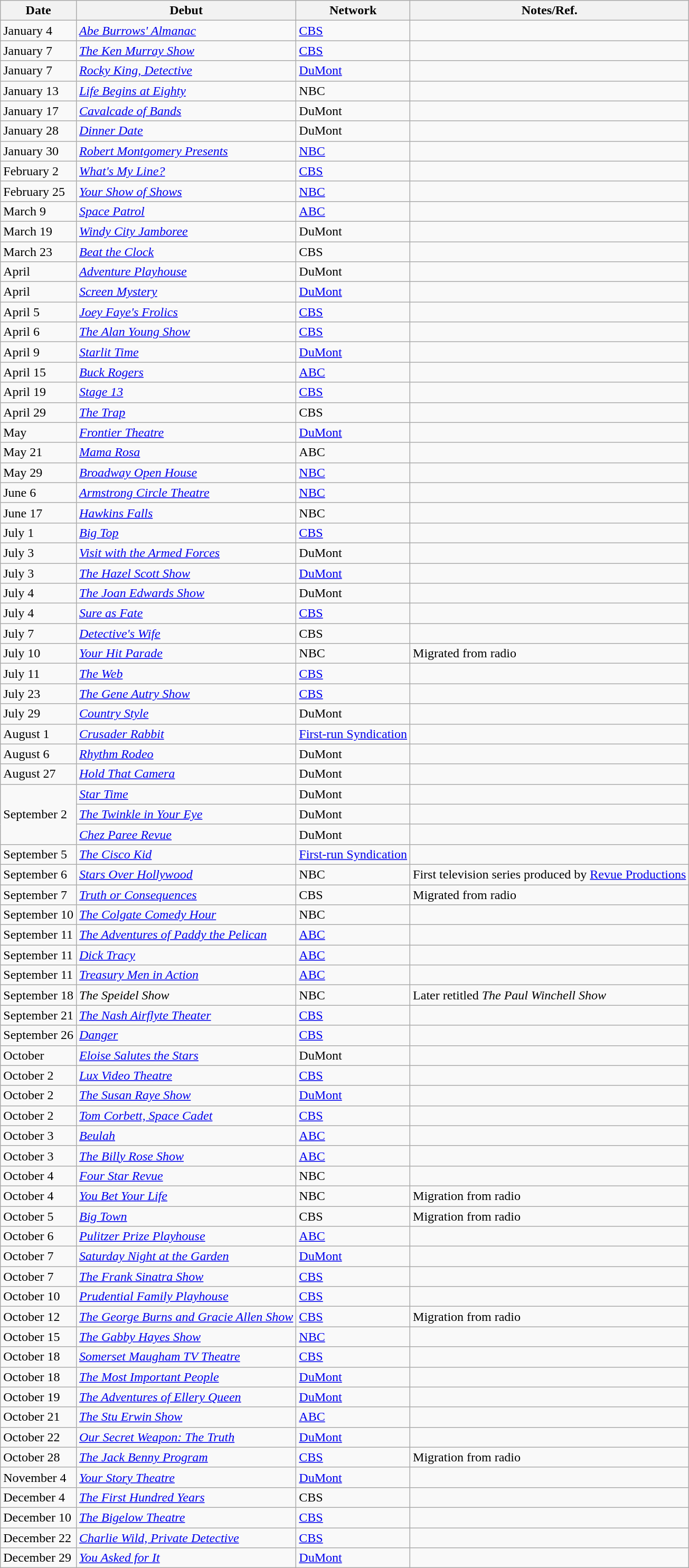<table class="wikitable sortable">
<tr>
<th>Date</th>
<th>Debut</th>
<th>Network</th>
<th>Notes/Ref.</th>
</tr>
<tr>
<td>January 4</td>
<td><em><a href='#'>Abe Burrows' Almanac</a></em></td>
<td><a href='#'>CBS</a></td>
<td></td>
</tr>
<tr>
<td>January 7</td>
<td><em><a href='#'>The Ken Murray Show</a></em></td>
<td><a href='#'>CBS</a></td>
<td></td>
</tr>
<tr>
<td>January 7</td>
<td><em><a href='#'>Rocky King, Detective</a></em></td>
<td><a href='#'>DuMont</a></td>
<td></td>
</tr>
<tr>
<td>January 13</td>
<td><em><a href='#'>Life Begins at Eighty</a></em></td>
<td>NBC</td>
<td></td>
</tr>
<tr>
<td>January 17</td>
<td><em><a href='#'>Cavalcade of Bands</a></em></td>
<td>DuMont</td>
<td></td>
</tr>
<tr>
<td>January 28</td>
<td><em><a href='#'>Dinner Date</a></em></td>
<td>DuMont</td>
<td></td>
</tr>
<tr>
<td>January 30</td>
<td><em><a href='#'>Robert Montgomery Presents</a></em></td>
<td><a href='#'>NBC</a></td>
<td></td>
</tr>
<tr>
<td>February 2</td>
<td><em><a href='#'>What's My Line?</a></em></td>
<td><a href='#'>CBS</a></td>
<td></td>
</tr>
<tr>
<td>February 25</td>
<td><em><a href='#'>Your Show of Shows</a></em></td>
<td><a href='#'>NBC</a></td>
<td></td>
</tr>
<tr>
<td>March 9</td>
<td><em><a href='#'>Space Patrol</a></em></td>
<td><a href='#'>ABC</a></td>
<td></td>
</tr>
<tr>
<td>March 19</td>
<td><em><a href='#'>Windy City Jamboree</a></em></td>
<td>DuMont</td>
<td></td>
</tr>
<tr>
<td>March 23</td>
<td><em><a href='#'>Beat the Clock</a></em></td>
<td>CBS</td>
<td></td>
</tr>
<tr>
<td>April</td>
<td><em><a href='#'>Adventure Playhouse</a></em></td>
<td>DuMont</td>
<td></td>
</tr>
<tr>
<td>April</td>
<td><em><a href='#'>Screen Mystery</a></em></td>
<td><a href='#'>DuMont</a></td>
<td></td>
</tr>
<tr>
<td>April 5</td>
<td><em><a href='#'>Joey Faye's Frolics</a></em></td>
<td><a href='#'>CBS</a></td>
<td></td>
</tr>
<tr>
<td>April 6</td>
<td><em><a href='#'>The Alan Young Show</a></em></td>
<td><a href='#'>CBS</a></td>
<td></td>
</tr>
<tr>
<td>April 9</td>
<td><em><a href='#'>Starlit Time</a></em></td>
<td><a href='#'>DuMont</a></td>
<td></td>
</tr>
<tr>
<td>April 15</td>
<td><em><a href='#'>Buck Rogers</a></em></td>
<td><a href='#'>ABC</a></td>
<td></td>
</tr>
<tr>
<td>April 19</td>
<td><em><a href='#'>Stage 13</a></em></td>
<td><a href='#'>CBS</a></td>
<td></td>
</tr>
<tr>
<td>April 29</td>
<td><em><a href='#'>The Trap</a></em></td>
<td>CBS</td>
<td></td>
</tr>
<tr>
<td>May</td>
<td><em><a href='#'>Frontier Theatre</a></em></td>
<td><a href='#'>DuMont</a></td>
<td></td>
</tr>
<tr>
<td>May 21</td>
<td><em><a href='#'>Mama Rosa</a></em></td>
<td>ABC</td>
<td></td>
</tr>
<tr>
<td>May 29</td>
<td><em><a href='#'>Broadway Open House</a></em></td>
<td><a href='#'>NBC</a></td>
<td></td>
</tr>
<tr>
<td>June 6</td>
<td><em><a href='#'>Armstrong Circle Theatre</a></em></td>
<td><a href='#'>NBC</a></td>
<td></td>
</tr>
<tr>
<td>June 17</td>
<td><em><a href='#'>Hawkins Falls</a></em></td>
<td>NBC</td>
<td></td>
</tr>
<tr>
<td>July 1</td>
<td><em><a href='#'>Big Top</a></em></td>
<td><a href='#'>CBS</a></td>
<td></td>
</tr>
<tr>
<td>July 3</td>
<td><em><a href='#'>Visit with the Armed Forces</a></em></td>
<td>DuMont</td>
<td></td>
</tr>
<tr>
<td>July 3</td>
<td><em><a href='#'>The Hazel Scott Show</a></em></td>
<td><a href='#'>DuMont</a></td>
<td></td>
</tr>
<tr>
<td>July 4</td>
<td><em><a href='#'>The Joan Edwards Show</a></em></td>
<td>DuMont</td>
<td></td>
</tr>
<tr>
<td>July 4</td>
<td><em><a href='#'>Sure as Fate</a></em></td>
<td><a href='#'>CBS</a></td>
<td></td>
</tr>
<tr>
<td>July 7</td>
<td><em><a href='#'>Detective's Wife</a></em></td>
<td>CBS</td>
<td></td>
</tr>
<tr>
<td>July 10</td>
<td><em><a href='#'>Your Hit Parade</a></em></td>
<td>NBC</td>
<td>Migrated from radio</td>
</tr>
<tr>
<td>July 11</td>
<td><em><a href='#'>The Web</a></em></td>
<td><a href='#'>CBS</a></td>
<td></td>
</tr>
<tr>
<td>July 23</td>
<td><em><a href='#'>The Gene Autry Show</a></em></td>
<td><a href='#'>CBS</a></td>
<td></td>
</tr>
<tr>
<td>July 29</td>
<td><em><a href='#'>Country Style</a></em></td>
<td>DuMont</td>
<td></td>
</tr>
<tr>
<td>August 1</td>
<td><em><a href='#'>Crusader Rabbit</a></em></td>
<td><a href='#'>First-run Syndication</a></td>
<td></td>
</tr>
<tr>
<td>August 6</td>
<td><em><a href='#'>Rhythm Rodeo</a></em></td>
<td>DuMont</td>
<td></td>
</tr>
<tr>
<td>August 27</td>
<td><em><a href='#'>Hold That Camera</a></em></td>
<td>DuMont</td>
<td></td>
</tr>
<tr>
<td rowspan="3">September 2</td>
<td><em><a href='#'>Star Time</a></em></td>
<td>DuMont</td>
<td></td>
</tr>
<tr>
<td><em><a href='#'>The Twinkle in Your Eye</a></em></td>
<td>DuMont</td>
<td></td>
</tr>
<tr>
<td><em><a href='#'>Chez Paree Revue</a></em></td>
<td>DuMont</td>
<td></td>
</tr>
<tr>
<td>September 5</td>
<td><em><a href='#'>The Cisco Kid</a></em></td>
<td><a href='#'>First-run Syndication</a></td>
<td></td>
</tr>
<tr>
<td>September 6</td>
<td><em><a href='#'>Stars Over Hollywood</a></em></td>
<td>NBC</td>
<td>First television series produced by <a href='#'>Revue Productions</a></td>
</tr>
<tr>
<td>September 7</td>
<td><em><a href='#'>Truth or Consequences</a></em></td>
<td>CBS</td>
<td>Migrated from radio</td>
</tr>
<tr>
<td>September 10</td>
<td><em><a href='#'>The Colgate Comedy Hour</a></em></td>
<td>NBC</td>
<td></td>
</tr>
<tr>
<td>September 11</td>
<td><em><a href='#'>The Adventures of Paddy the Pelican</a></em></td>
<td><a href='#'>ABC</a></td>
<td></td>
</tr>
<tr>
<td>September 11</td>
<td><em><a href='#'>Dick Tracy</a></em></td>
<td><a href='#'>ABC</a></td>
<td></td>
</tr>
<tr>
<td>September 11</td>
<td><em><a href='#'>Treasury Men in Action</a></em></td>
<td><a href='#'>ABC</a></td>
<td></td>
</tr>
<tr>
<td>September 18</td>
<td><em>The Speidel Show</em></td>
<td>NBC</td>
<td>Later retitled <em>The Paul Winchell Show</em></td>
</tr>
<tr>
<td>September 21 </td>
<td><em><a href='#'>The Nash Airflyte Theater</a></em></td>
<td><a href='#'>CBS</a></td>
<td></td>
</tr>
<tr>
<td>September 26</td>
<td><em><a href='#'>Danger</a></em></td>
<td><a href='#'>CBS</a></td>
<td></td>
</tr>
<tr>
<td>October</td>
<td><em><a href='#'>Eloise Salutes the Stars</a></em></td>
<td>DuMont</td>
<td></td>
</tr>
<tr>
<td>October 2</td>
<td><em><a href='#'>Lux Video Theatre</a></em></td>
<td><a href='#'>CBS</a></td>
<td></td>
</tr>
<tr>
<td>October 2</td>
<td><em><a href='#'>The Susan Raye Show</a></em></td>
<td><a href='#'>DuMont</a></td>
<td></td>
</tr>
<tr>
<td>October 2</td>
<td><em><a href='#'>Tom Corbett, Space Cadet</a></em></td>
<td><a href='#'>CBS</a></td>
<td></td>
</tr>
<tr>
<td>October 3</td>
<td><em><a href='#'>Beulah</a></em></td>
<td><a href='#'>ABC</a></td>
<td></td>
</tr>
<tr>
<td>October 3</td>
<td><em><a href='#'>The Billy Rose Show</a></em></td>
<td><a href='#'>ABC</a></td>
<td></td>
</tr>
<tr>
<td>October 4</td>
<td><em><a href='#'>Four Star Revue</a></em></td>
<td>NBC</td>
<td></td>
</tr>
<tr>
<td>October 4</td>
<td><em><a href='#'>You Bet Your Life</a></em></td>
<td>NBC</td>
<td>Migration from radio</td>
</tr>
<tr>
<td>October 5</td>
<td><em><a href='#'>Big Town</a></em></td>
<td>CBS</td>
<td>Migration from radio</td>
</tr>
<tr>
<td>October 6</td>
<td><em><a href='#'>Pulitzer Prize Playhouse</a></em></td>
<td><a href='#'>ABC</a></td>
<td></td>
</tr>
<tr>
<td>October 7</td>
<td><em><a href='#'>Saturday Night at the Garden</a></em></td>
<td><a href='#'>DuMont</a></td>
<td></td>
</tr>
<tr>
<td>October 7</td>
<td><em><a href='#'>The Frank Sinatra Show</a></em></td>
<td><a href='#'>CBS</a></td>
<td></td>
</tr>
<tr>
<td>October 10</td>
<td><em><a href='#'>Prudential Family Playhouse</a></em></td>
<td><a href='#'>CBS</a></td>
<td></td>
</tr>
<tr>
<td>October 12 </td>
<td><em><a href='#'>The George Burns and Gracie Allen Show</a></em></td>
<td><a href='#'>CBS</a></td>
<td>Migration from radio</td>
</tr>
<tr>
<td>October 15</td>
<td><em><a href='#'>The Gabby Hayes Show</a></em></td>
<td><a href='#'>NBC</a></td>
<td></td>
</tr>
<tr>
<td>October 18</td>
<td><em><a href='#'>Somerset Maugham TV Theatre</a></em></td>
<td><a href='#'>CBS</a></td>
<td></td>
</tr>
<tr>
<td>October 18</td>
<td><em><a href='#'>The Most Important People</a></em></td>
<td><a href='#'>DuMont</a></td>
<td></td>
</tr>
<tr>
<td>October 19</td>
<td><em><a href='#'>The Adventures of Ellery Queen</a></em></td>
<td><a href='#'>DuMont</a></td>
<td></td>
</tr>
<tr>
<td>October 21</td>
<td><em><a href='#'>The Stu Erwin Show</a></em></td>
<td><a href='#'>ABC</a></td>
<td></td>
</tr>
<tr>
<td>October 22</td>
<td><em><a href='#'>Our Secret Weapon: The Truth</a></em></td>
<td><a href='#'>DuMont</a></td>
<td></td>
</tr>
<tr>
<td>October 28</td>
<td><em><a href='#'>The Jack Benny Program</a></em></td>
<td><a href='#'>CBS</a></td>
<td>Migration from radio</td>
</tr>
<tr>
<td>November 4</td>
<td><em><a href='#'>Your Story Theatre</a></em></td>
<td><a href='#'>DuMont</a></td>
<td></td>
</tr>
<tr>
<td>December 4</td>
<td><em><a href='#'>The First Hundred Years</a></em></td>
<td>CBS</td>
<td></td>
</tr>
<tr>
<td>December 10</td>
<td><em><a href='#'>The Bigelow Theatre</a></em></td>
<td><a href='#'>CBS</a></td>
<td></td>
</tr>
<tr>
<td>December 22</td>
<td><em><a href='#'>Charlie Wild, Private Detective</a></em></td>
<td><a href='#'>CBS</a></td>
<td></td>
</tr>
<tr>
<td>December 29</td>
<td><em><a href='#'>You Asked for It</a></em></td>
<td><a href='#'>DuMont</a></td>
<td></td>
</tr>
</table>
